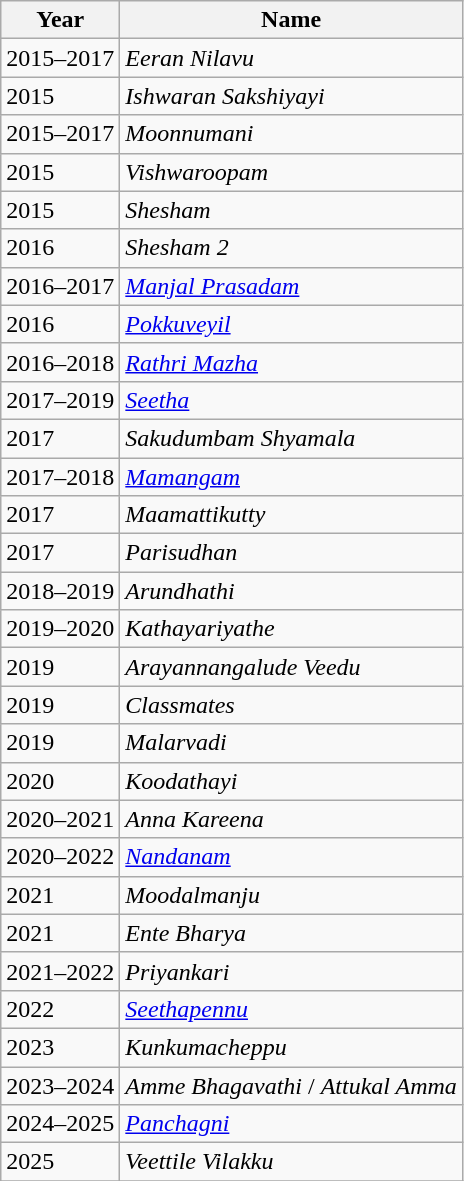<table class="wikitable">
<tr>
<th>Year</th>
<th>Name</th>
</tr>
<tr>
<td>2015–2017</td>
<td><em>Eeran Nilavu</em></td>
</tr>
<tr>
<td>2015</td>
<td><em>Ishwaran Sakshiyayi</em></td>
</tr>
<tr>
<td>2015–2017</td>
<td><em>Moonnumani</em></td>
</tr>
<tr>
<td>2015</td>
<td><em>Vishwaroopam</em></td>
</tr>
<tr>
<td>2015</td>
<td><em>Shesham</em></td>
</tr>
<tr>
<td>2016</td>
<td><em>Shesham 2</em></td>
</tr>
<tr>
<td>2016–2017</td>
<td><em><a href='#'>Manjal Prasadam</a></em></td>
</tr>
<tr>
<td>2016</td>
<td><em><a href='#'>Pokkuveyil</a></em></td>
</tr>
<tr>
<td>2016–2018</td>
<td><em><a href='#'>Rathri Mazha</a></em></td>
</tr>
<tr>
<td>2017–2019</td>
<td><em><a href='#'>Seetha</a></em></td>
</tr>
<tr>
<td>2017</td>
<td><em>Sakudumbam Shyamala</em></td>
</tr>
<tr>
<td>2017–2018</td>
<td><em><a href='#'>Mamangam</a></em></td>
</tr>
<tr>
<td>2017</td>
<td><em>Maamattikutty</em></td>
</tr>
<tr>
<td>2017</td>
<td><em>Parisudhan</em></td>
</tr>
<tr>
<td>2018–2019</td>
<td><em>Arundhathi</em></td>
</tr>
<tr>
<td>2019–2020</td>
<td><em>Kathayariyathe</em></td>
</tr>
<tr>
<td>2019</td>
<td><em>Arayannangalude Veedu</em></td>
</tr>
<tr>
<td>2019</td>
<td><em>Classmates</em></td>
</tr>
<tr>
<td>2019</td>
<td><em>Malarvadi</em></td>
</tr>
<tr>
<td>2020</td>
<td><em>Koodathayi</em></td>
</tr>
<tr>
<td>2020–2021</td>
<td><em>Anna Kareena</em></td>
</tr>
<tr>
<td>2020–2022</td>
<td><em><a href='#'>Nandanam</a></em></td>
</tr>
<tr>
<td>2021</td>
<td><em>Moodalmanju</em></td>
</tr>
<tr>
<td>2021</td>
<td><em>Ente Bharya</em></td>
</tr>
<tr>
<td>2021–2022</td>
<td><em>Priyankari</em></td>
</tr>
<tr>
<td>2022</td>
<td><em><a href='#'>Seethapennu</a></em></td>
</tr>
<tr>
<td>2023</td>
<td><em>Kunkumacheppu</em></td>
</tr>
<tr>
<td>2023–2024</td>
<td><em>Amme Bhagavathi</em> / <em>Attukal Amma</em></td>
</tr>
<tr>
<td>2024–2025</td>
<td><em><a href='#'>Panchagni</a></em></td>
</tr>
<tr>
<td>2025</td>
<td><em>Veettile Vilakku</em></td>
</tr>
<tr>
</tr>
</table>
